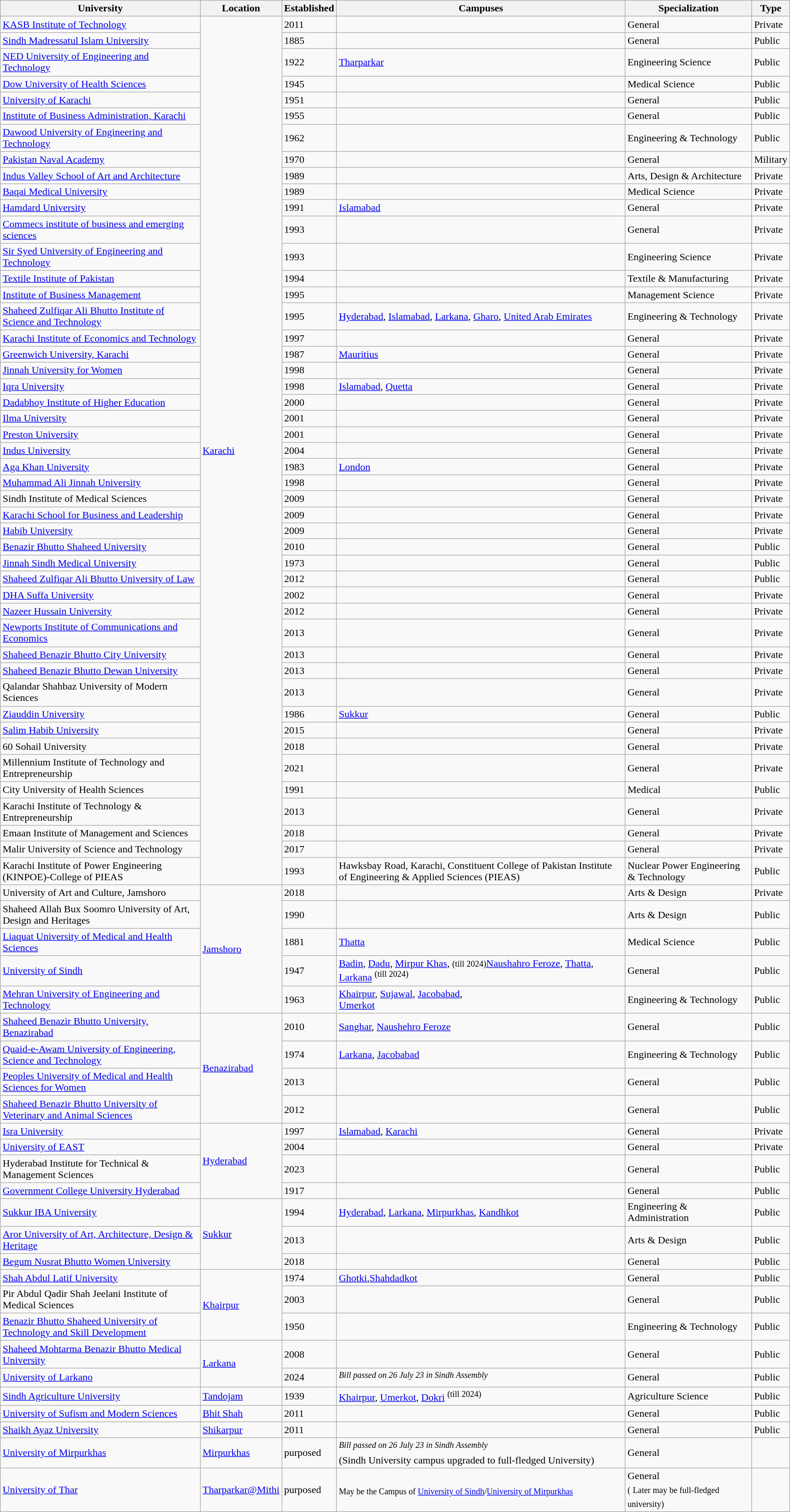<table class="wikitable sortable static-row-numbers static-row-header-hash">
<tr>
<th>University</th>
<th>Location</th>
<th>Established</th>
<th>Campuses</th>
<th>Specialization</th>
<th>Type</th>
</tr>
<tr>
<td><a href='#'>KASB Institute of Technology</a></td>
<td rowspan="47"><a href='#'>Karachi</a></td>
<td>2011</td>
<td></td>
<td>General</td>
<td>Private</td>
</tr>
<tr>
<td><a href='#'>Sindh Madressatul Islam University</a></td>
<td>1885</td>
<td></td>
<td>General</td>
<td>Public</td>
</tr>
<tr>
<td><a href='#'>NED University of Engineering and Technology</a></td>
<td>1922</td>
<td><a href='#'>Tharparkar</a></td>
<td>Engineering Science</td>
<td>Public</td>
</tr>
<tr>
<td><a href='#'>Dow University of Health Sciences</a></td>
<td>1945</td>
<td></td>
<td>Medical Science</td>
<td>Public</td>
</tr>
<tr>
<td><a href='#'>University of Karachi</a></td>
<td>1951</td>
<td></td>
<td>General</td>
<td>Public</td>
</tr>
<tr>
<td><a href='#'>Institute of Business Administration, Karachi</a></td>
<td>1955</td>
<td></td>
<td>General</td>
<td>Public</td>
</tr>
<tr>
<td><a href='#'>Dawood University of Engineering and Technology</a></td>
<td>1962</td>
<td></td>
<td>Engineering & Technology</td>
<td>Public</td>
</tr>
<tr>
<td><a href='#'>Pakistan Naval Academy</a></td>
<td>1970</td>
<td></td>
<td>General</td>
<td>Military</td>
</tr>
<tr>
<td><a href='#'>Indus Valley School of Art and Architecture</a></td>
<td>1989</td>
<td></td>
<td>Arts, Design & Architecture</td>
<td>Private</td>
</tr>
<tr>
<td><a href='#'>Baqai Medical University</a></td>
<td>1989</td>
<td></td>
<td>Medical Science</td>
<td>Private</td>
</tr>
<tr>
<td><a href='#'>Hamdard University</a></td>
<td>1991</td>
<td><a href='#'>Islamabad</a></td>
<td>General</td>
<td>Private</td>
</tr>
<tr>
<td><a href='#'>Commecs institute of business and emerging sciences</a></td>
<td>1993</td>
<td></td>
<td>General</td>
<td>Private</td>
</tr>
<tr>
<td><a href='#'>Sir Syed University of Engineering and Technology</a></td>
<td>1993</td>
<td></td>
<td>Engineering Science</td>
<td>Private</td>
</tr>
<tr>
<td><a href='#'>Textile Institute of Pakistan</a></td>
<td>1994</td>
<td></td>
<td>Textile & Manufacturing</td>
<td>Private</td>
</tr>
<tr>
<td><a href='#'>Institute of Business Management</a></td>
<td>1995</td>
<td></td>
<td>Management Science</td>
<td>Private</td>
</tr>
<tr>
<td><a href='#'>Shaheed Zulfiqar Ali Bhutto Institute of Science and Technology</a></td>
<td>1995</td>
<td><a href='#'>Hyderabad</a>, <a href='#'>Islamabad</a>, <a href='#'>Larkana</a>, <a href='#'>Gharo</a>, <a href='#'>United Arab Emirates</a></td>
<td>Engineering & Technology</td>
<td>Private</td>
</tr>
<tr>
<td><a href='#'>Karachi Institute of Economics and Technology</a></td>
<td>1997</td>
<td></td>
<td>General</td>
<td>Private</td>
</tr>
<tr>
<td><a href='#'>Greenwich University, Karachi</a></td>
<td>1987</td>
<td><a href='#'>Mauritius</a></td>
<td>General</td>
<td>Private</td>
</tr>
<tr>
<td><a href='#'>Jinnah University for Women</a></td>
<td>1998</td>
<td></td>
<td>General</td>
<td>Private</td>
</tr>
<tr>
<td><a href='#'>Iqra University</a></td>
<td>1998</td>
<td><a href='#'>Islamabad</a>, <a href='#'>Quetta</a></td>
<td>General</td>
<td>Private</td>
</tr>
<tr>
<td><a href='#'>Dadabhoy Institute of Higher Education</a></td>
<td>2000</td>
<td></td>
<td>General</td>
<td>Private</td>
</tr>
<tr>
<td><a href='#'>Ilma University</a></td>
<td>2001</td>
<td></td>
<td>General</td>
<td>Private</td>
</tr>
<tr>
<td><a href='#'>Preston University</a></td>
<td>2001</td>
<td></td>
<td>General</td>
<td>Private</td>
</tr>
<tr>
<td><a href='#'>Indus University</a></td>
<td>2004</td>
<td></td>
<td>General</td>
<td>Private</td>
</tr>
<tr>
<td><a href='#'>Aga Khan University</a></td>
<td>1983</td>
<td><a href='#'>London</a></td>
<td>General</td>
<td>Private</td>
</tr>
<tr>
<td><a href='#'>Muhammad Ali Jinnah University</a></td>
<td>1998</td>
<td></td>
<td>General</td>
<td>Private</td>
</tr>
<tr>
<td>Sindh Institute of Medical Sciences</td>
<td>2009</td>
<td></td>
<td>General</td>
<td>Private</td>
</tr>
<tr>
<td><a href='#'>Karachi School for Business and Leadership</a></td>
<td>2009</td>
<td></td>
<td>General</td>
<td>Private</td>
</tr>
<tr>
<td><a href='#'>Habib University</a></td>
<td>2009</td>
<td></td>
<td>General</td>
<td>Private</td>
</tr>
<tr>
<td><a href='#'>Benazir Bhutto Shaheed University</a></td>
<td>2010</td>
<td></td>
<td>General</td>
<td>Public</td>
</tr>
<tr>
<td><a href='#'>Jinnah Sindh Medical University</a></td>
<td>1973</td>
<td></td>
<td>General</td>
<td>Public</td>
</tr>
<tr>
<td><a href='#'>Shaheed Zulfiqar Ali Bhutto University of Law</a></td>
<td>2012</td>
<td></td>
<td>General</td>
<td>Public</td>
</tr>
<tr>
<td><a href='#'>DHA Suffa University</a></td>
<td>2002</td>
<td></td>
<td>General</td>
<td>Private</td>
</tr>
<tr>
<td><a href='#'>Nazeer Hussain University</a></td>
<td>2012</td>
<td></td>
<td>General</td>
<td>Private</td>
</tr>
<tr>
<td><a href='#'>Newports Institute of Communications and Economics</a></td>
<td>2013</td>
<td></td>
<td>General</td>
<td>Private</td>
</tr>
<tr>
<td><a href='#'>Shaheed Benazir Bhutto City University</a></td>
<td>2013</td>
<td></td>
<td>General</td>
<td>Private</td>
</tr>
<tr>
<td><a href='#'>Shaheed Benazir Bhutto Dewan University</a></td>
<td>2013</td>
<td></td>
<td>General</td>
<td>Private</td>
</tr>
<tr>
<td>Qalandar Shahbaz University of Modern Sciences</td>
<td>2013</td>
<td></td>
<td>General</td>
<td>Private</td>
</tr>
<tr>
<td><a href='#'>Ziauddin University</a></td>
<td>1986</td>
<td><a href='#'>Sukkur</a></td>
<td>General</td>
<td>Public</td>
</tr>
<tr>
<td><a href='#'>Salim Habib University</a></td>
<td>2015</td>
<td></td>
<td>General</td>
<td>Private</td>
</tr>
<tr>
<td>60 Sohail University</td>
<td>2018</td>
<td></td>
<td>General</td>
<td>Private</td>
</tr>
<tr>
<td>Millennium Institute of Technology and Entrepreneurship</td>
<td>2021</td>
<td></td>
<td>General</td>
<td>Private</td>
</tr>
<tr>
<td>City University of Health Sciences</td>
<td>1991</td>
<td></td>
<td>Medical</td>
<td>Public</td>
</tr>
<tr>
<td>Karachi Institute of Technology & Entrepreneurship</td>
<td>2013</td>
<td></td>
<td>General</td>
<td>Private</td>
</tr>
<tr>
<td>Emaan Institute of Management and Sciences</td>
<td>2018</td>
<td></td>
<td>General</td>
<td>Private</td>
</tr>
<tr>
<td>Malir University of Science and Technology</td>
<td>2017</td>
<td></td>
<td>General</td>
<td>Private</td>
</tr>
<tr>
<td>Karachi Institute of Power Engineering (KINPOE)-College of PIEAS</td>
<td>1993</td>
<td>Hawksbay Road, Karachi, Constituent College of Pakistan Institute of Engineering & Applied Sciences (PIEAS)</td>
<td>Nuclear Power Engineering & Technology</td>
<td>Public</td>
</tr>
<tr>
<td>University of Art and Culture, Jamshoro</td>
<td rowspan="5"><a href='#'>Jamshoro</a></td>
<td>2018</td>
<td></td>
<td>Arts & Design</td>
<td>Private</td>
</tr>
<tr>
<td>Shaheed Allah Bux Soomro University of Art, Design and Heritages</td>
<td>1990</td>
<td></td>
<td>Arts & Design</td>
<td>Public</td>
</tr>
<tr>
<td><a href='#'>Liaquat University of Medical and Health Sciences</a></td>
<td>1881</td>
<td><a href='#'>Thatta</a></td>
<td>Medical Science</td>
<td>Public</td>
</tr>
<tr>
<td><a href='#'>University of Sindh</a></td>
<td>1947</td>
<td><a href='#'>Badin</a>, <a href='#'>Dadu</a>, <a href='#'>Mirpur Khas</a>, <small>(till 2024)</small><a href='#'>Naushahro Feroze</a>, <a href='#'>Thatta</a>, <a href='#'>Larkana</a> <sup>(till 2024)</sup></td>
<td>General</td>
<td>Public</td>
</tr>
<tr>
<td><a href='#'>Mehran University of Engineering and Technology</a></td>
<td>1963</td>
<td><a href='#'>Khairpur</a>, <a href='#'>Sujawal</a>, <a href='#'>Jacobabad</a>,<br><a href='#'>Umerkot</a></td>
<td>Engineering & Technology</td>
<td>Public</td>
</tr>
<tr>
<td><a href='#'>Shaheed Benazir Bhutto University, Benazirabad</a></td>
<td rowspan="4"><a href='#'>Benazirabad</a></td>
<td>2010</td>
<td><a href='#'>Sanghar</a>, <a href='#'>Naushehro Feroze</a></td>
<td>General</td>
<td>Public</td>
</tr>
<tr>
<td><a href='#'>Quaid-e-Awam University of Engineering, Science and Technology</a></td>
<td>1974</td>
<td><a href='#'>Larkana</a>, <a href='#'>Jacobabad</a></td>
<td>Engineering & Technology</td>
<td>Public</td>
</tr>
<tr>
<td><a href='#'>Peoples University of Medical and Health Sciences for Women</a></td>
<td>2013</td>
<td></td>
<td>General</td>
<td>Public</td>
</tr>
<tr>
<td><a href='#'>Shaheed Benazir Bhutto University of Veterinary and Animal Sciences</a></td>
<td>2012</td>
<td></td>
<td>General</td>
<td>Public</td>
</tr>
<tr>
<td><a href='#'>Isra University</a></td>
<td rowspan="4"><a href='#'>Hyderabad</a></td>
<td>1997</td>
<td><a href='#'>Islamabad</a>, <a href='#'>Karachi</a></td>
<td>General</td>
<td>Private</td>
</tr>
<tr>
<td><a href='#'>University of EAST</a></td>
<td>2004</td>
<td></td>
<td>General</td>
<td>Private</td>
</tr>
<tr>
<td>Hyderabad Institute for Technical & Management Sciences</td>
<td>2023</td>
<td></td>
<td>General</td>
<td>Public</td>
</tr>
<tr>
<td><a href='#'>Government College University Hyderabad</a></td>
<td>1917</td>
<td></td>
<td>General</td>
<td>Public</td>
</tr>
<tr>
<td><a href='#'>Sukkur IBA University</a></td>
<td rowspan="3"><a href='#'>Sukkur</a></td>
<td>1994</td>
<td><a href='#'>Hyderabad</a>, <a href='#'>Larkana</a>, <a href='#'>Mirpurkhas</a>, <a href='#'>Kandhkot</a></td>
<td>Engineering & Administration</td>
<td>Public</td>
</tr>
<tr>
<td><a href='#'>Aror University of Art, Architecture, Design & Heritage</a></td>
<td>2013</td>
<td></td>
<td>Arts & Design</td>
<td>Public</td>
</tr>
<tr>
<td><a href='#'>Begum Nusrat Bhutto Women University</a></td>
<td>2018</td>
<td></td>
<td>General</td>
<td>Public</td>
</tr>
<tr>
<td><a href='#'>Shah Abdul Latif University</a></td>
<td rowspan="3"><a href='#'>Khairpur</a></td>
<td>1974</td>
<td><a href='#'>Ghotki</a>,<a href='#'>Shahdadkot</a></td>
<td>General</td>
<td>Public</td>
</tr>
<tr>
<td>Pir Abdul Qadir Shah Jeelani Institute of Medical Sciences</td>
<td>2003</td>
<td></td>
<td>General</td>
<td>Public</td>
</tr>
<tr>
<td><a href='#'>Benazir Bhutto Shaheed University of Technology and Skill Development</a></td>
<td>1950</td>
<td></td>
<td>Engineering & Technology</td>
<td>Public</td>
</tr>
<tr>
<td><a href='#'>Shaheed Mohtarma Benazir Bhutto Medical University</a></td>
<td rowspan="2"><a href='#'>Larkana</a></td>
<td>2008</td>
<td></td>
<td>General</td>
<td>Public</td>
</tr>
<tr>
<td><a href='#'>University of Larkano</a></td>
<td>2024</td>
<td><em><sup>Bill passed on 26 July 23 in Sindh Assembly</sup></em></td>
<td>General</td>
<td>Public</td>
</tr>
<tr>
<td><a href='#'>Sindh Agriculture University</a></td>
<td><a href='#'>Tandojam</a></td>
<td>1939</td>
<td><a href='#'>Khairpur</a>, <a href='#'>Umerkot</a>, <a href='#'>Dokri</a> <sup>(till 2024)</sup></td>
<td>Agriculture Science</td>
<td>Public</td>
</tr>
<tr>
<td><a href='#'>University of Sufism and Modern Sciences</a></td>
<td><a href='#'>Bhit Shah</a></td>
<td>2011</td>
<td></td>
<td>General</td>
<td>Public</td>
</tr>
<tr>
<td><a href='#'>Shaikh Ayaz University</a></td>
<td><a href='#'>Shikarpur</a></td>
<td>2011</td>
<td></td>
<td>General</td>
<td>Public</td>
</tr>
<tr>
<td><a href='#'>University of Mirpurkhas</a></td>
<td><a href='#'>Mirpurkhas</a></td>
<td>purposed</td>
<td><em><sup>Bill passed on 26 July 23 in Sindh Assembly</sup></em><br>(Sindh University campus upgraded to full-fledged University)</td>
<td>General</td>
<td></td>
</tr>
<tr>
<td><a href='#'>University of Thar</a></td>
<td><a href='#'>Tharparkar@Mithi</a></td>
<td>purposed</td>
<td><sub>May be the Campus of <a href='#'>University of Sindh</a>/<a href='#'>University of Mirpurkhas</a></sub></td>
<td>General<br><sub>(</sub>
<sub>Later may be full-fledged university)</sub></td>
<td></td>
</tr>
</table>
